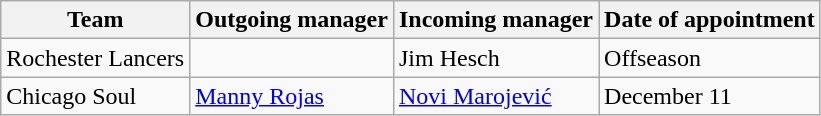<table class="wikitable sortable">
<tr>
<th>Team</th>
<th>Outgoing manager</th>
<th>Incoming manager</th>
<th>Date of appointment</th>
</tr>
<tr>
<td>Rochester Lancers</td>
<td>  </td>
<td> Jim Hesch </td>
<td>Offseason</td>
</tr>
<tr>
<td>Chicago Soul</td>
<td> <a href='#'>Manny Rojas</a></td>
<td> <a href='#'>Novi Marojević</a></td>
<td>December 11</td>
</tr>
</table>
